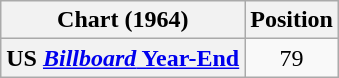<table class="wikitable plainrowheaders" style="text-align:center">
<tr>
<th align="left">Chart (1964)</th>
<th style="text-align:center;">Position</th>
</tr>
<tr>
<th scope="row">US <a href='#'><em>Billboard</em> Year-End</a></th>
<td style="text-align:center;">79</td>
</tr>
</table>
